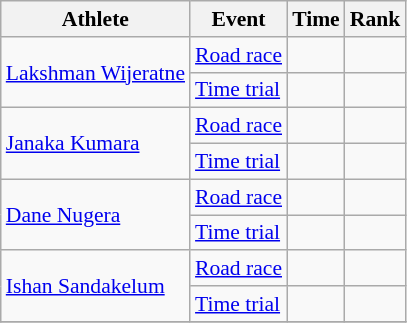<table class=wikitable style="font-size:90%">
<tr>
<th>Athlete</th>
<th>Event</th>
<th>Time</th>
<th>Rank</th>
</tr>
<tr>
<td rowspan="2"><a href='#'>Lakshman Wijeratne</a></td>
<td><a href='#'>Road race</a></td>
<td></td>
<td></td>
</tr>
<tr>
<td><a href='#'>Time trial</a></td>
<td></td>
<td></td>
</tr>
<tr>
<td rowspan="2"><a href='#'>Janaka Kumara</a></td>
<td><a href='#'>Road race</a></td>
<td></td>
<td></td>
</tr>
<tr>
<td><a href='#'>Time trial</a></td>
<td></td>
<td></td>
</tr>
<tr>
<td rowspan="2"><a href='#'>Dane Nugera</a></td>
<td><a href='#'>Road race</a></td>
<td></td>
<td></td>
</tr>
<tr>
<td><a href='#'>Time trial</a></td>
<td></td>
<td></td>
</tr>
<tr>
<td rowspan="2"><a href='#'>Ishan Sandakelum</a></td>
<td><a href='#'>Road race</a></td>
<td></td>
<td></td>
</tr>
<tr>
<td><a href='#'>Time trial</a></td>
<td></td>
<td></td>
</tr>
<tr>
</tr>
</table>
